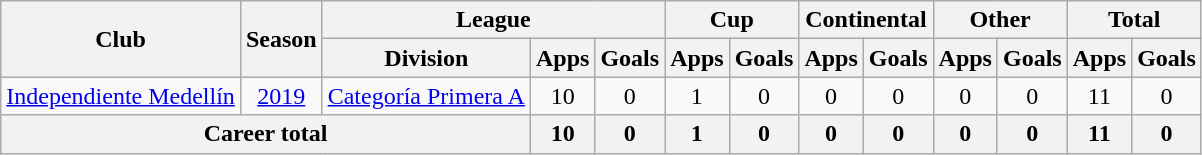<table class="wikitable" style="text-align: center">
<tr>
<th rowspan="2">Club</th>
<th rowspan="2">Season</th>
<th colspan="3">League</th>
<th colspan="2">Cup</th>
<th colspan="2">Continental</th>
<th colspan="2">Other</th>
<th colspan="2">Total</th>
</tr>
<tr>
<th>Division</th>
<th>Apps</th>
<th>Goals</th>
<th>Apps</th>
<th>Goals</th>
<th>Apps</th>
<th>Goals</th>
<th>Apps</th>
<th>Goals</th>
<th>Apps</th>
<th>Goals</th>
</tr>
<tr>
<td><a href='#'>Independiente Medellín</a></td>
<td><a href='#'>2019</a></td>
<td><a href='#'>Categoría Primera A</a></td>
<td>10</td>
<td>0</td>
<td>1</td>
<td>0</td>
<td>0</td>
<td>0</td>
<td>0</td>
<td>0</td>
<td>11</td>
<td>0</td>
</tr>
<tr>
<th colspan="3"><strong>Career total</strong></th>
<th>10</th>
<th>0</th>
<th>1</th>
<th>0</th>
<th>0</th>
<th>0</th>
<th>0</th>
<th>0</th>
<th>11</th>
<th>0</th>
</tr>
</table>
